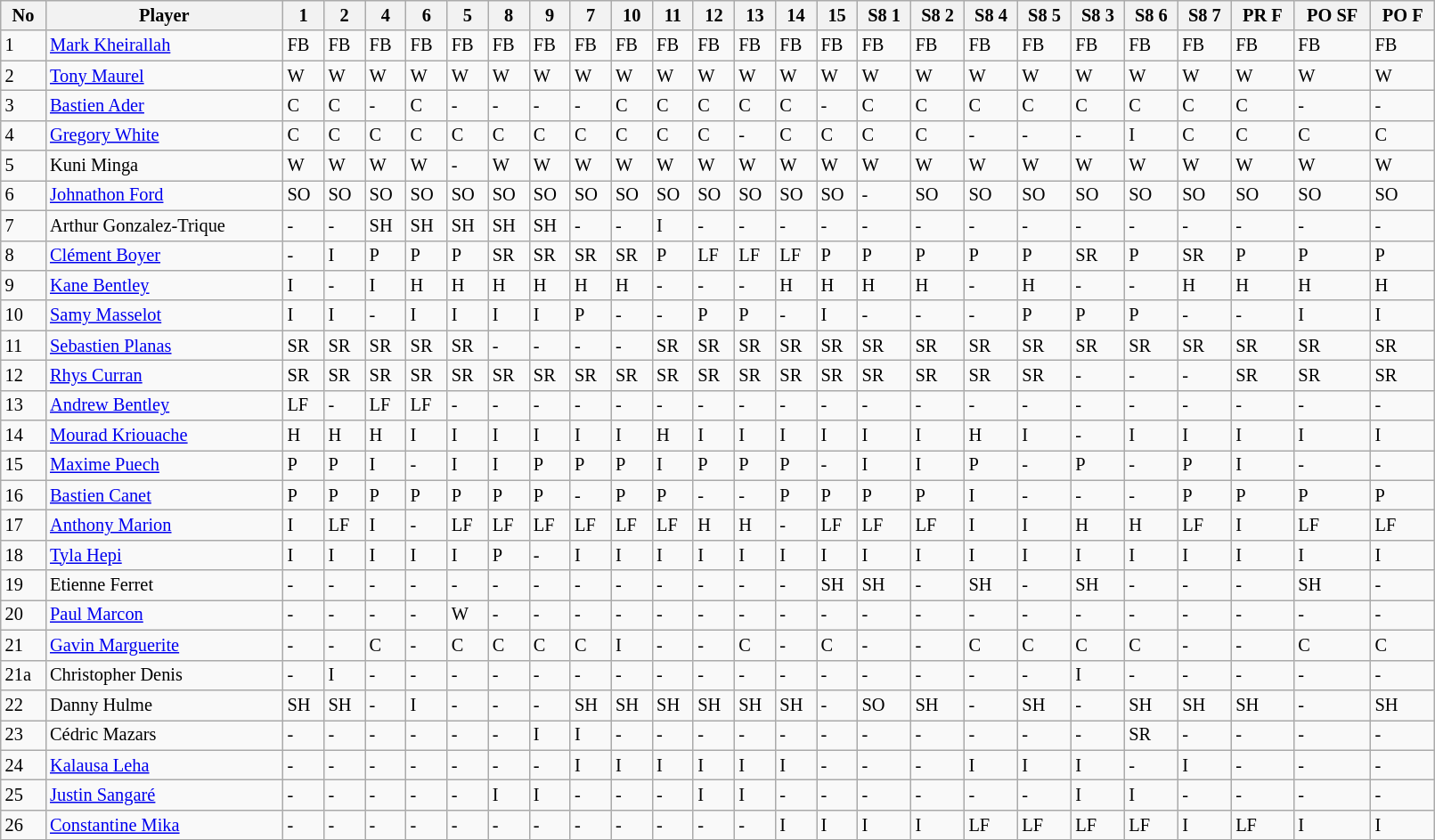<table class="wikitable"  style="font-size:85%; width:85%;">
<tr>
<th>No</th>
<th>Player</th>
<th>1</th>
<th>2</th>
<th>4</th>
<th>6</th>
<th>5</th>
<th>8</th>
<th>9</th>
<th>7</th>
<th>10</th>
<th>11</th>
<th>12</th>
<th>13</th>
<th>14</th>
<th>15</th>
<th>S8 1</th>
<th>S8 2</th>
<th>S8 4</th>
<th>S8 5</th>
<th>S8 3</th>
<th>S8 6</th>
<th>S8 7</th>
<th>PR F</th>
<th>PO SF</th>
<th>PO F</th>
</tr>
<tr>
<td>1</td>
<td><a href='#'>Mark Kheirallah</a></td>
<td>FB</td>
<td>FB</td>
<td>FB</td>
<td>FB</td>
<td>FB</td>
<td>FB</td>
<td>FB</td>
<td>FB</td>
<td>FB</td>
<td>FB</td>
<td>FB</td>
<td>FB</td>
<td>FB</td>
<td>FB</td>
<td>FB</td>
<td>FB</td>
<td>FB</td>
<td>FB</td>
<td>FB</td>
<td>FB</td>
<td>FB</td>
<td>FB</td>
<td>FB</td>
<td>FB</td>
</tr>
<tr>
<td>2</td>
<td><a href='#'>Tony Maurel</a></td>
<td>W</td>
<td>W</td>
<td>W</td>
<td>W</td>
<td>W</td>
<td>W</td>
<td>W</td>
<td>W</td>
<td>W</td>
<td>W</td>
<td>W</td>
<td>W</td>
<td>W</td>
<td>W</td>
<td>W</td>
<td>W</td>
<td>W</td>
<td>W</td>
<td>W</td>
<td>W</td>
<td>W</td>
<td>W</td>
<td>W</td>
<td>W</td>
</tr>
<tr>
<td>3</td>
<td><a href='#'>Bastien Ader</a></td>
<td>C</td>
<td>C</td>
<td>-</td>
<td>C</td>
<td>-</td>
<td>-</td>
<td>-</td>
<td>-</td>
<td>C</td>
<td>C</td>
<td>C</td>
<td>C</td>
<td>C</td>
<td>-</td>
<td>C</td>
<td>C</td>
<td>C</td>
<td>C</td>
<td>C</td>
<td>C</td>
<td>C</td>
<td>C</td>
<td>-</td>
<td>-</td>
</tr>
<tr>
<td>4</td>
<td><a href='#'>Gregory White</a></td>
<td>C</td>
<td>C</td>
<td>C</td>
<td>C</td>
<td>C</td>
<td>C</td>
<td>C</td>
<td>C</td>
<td>C</td>
<td>C</td>
<td>C</td>
<td>-</td>
<td>C</td>
<td>C</td>
<td>C</td>
<td>C</td>
<td>-</td>
<td>-</td>
<td>-</td>
<td>I</td>
<td>C</td>
<td>C</td>
<td>C</td>
<td>C</td>
</tr>
<tr>
<td>5</td>
<td>Kuni Minga</td>
<td>W</td>
<td>W</td>
<td>W</td>
<td>W</td>
<td>-</td>
<td>W</td>
<td>W</td>
<td>W</td>
<td>W</td>
<td>W</td>
<td>W</td>
<td>W</td>
<td>W</td>
<td>W</td>
<td>W</td>
<td>W</td>
<td>W</td>
<td>W</td>
<td>W</td>
<td>W</td>
<td>W</td>
<td>W</td>
<td>W</td>
<td>W</td>
</tr>
<tr>
<td>6</td>
<td><a href='#'>Johnathon Ford</a></td>
<td>SO</td>
<td>SO</td>
<td>SO</td>
<td>SO</td>
<td>SO</td>
<td>SO</td>
<td>SO</td>
<td>SO</td>
<td>SO</td>
<td>SO</td>
<td>SO</td>
<td>SO</td>
<td>SO</td>
<td>SO</td>
<td>-</td>
<td>SO</td>
<td>SO</td>
<td>SO</td>
<td>SO</td>
<td>SO</td>
<td>SO</td>
<td>SO</td>
<td>SO</td>
<td>SO</td>
</tr>
<tr>
<td>7</td>
<td>Arthur Gonzalez-Trique</td>
<td>-</td>
<td>-</td>
<td>SH</td>
<td>SH</td>
<td>SH</td>
<td>SH</td>
<td>SH</td>
<td>-</td>
<td>-</td>
<td>I</td>
<td>-</td>
<td>-</td>
<td>-</td>
<td>-</td>
<td>-</td>
<td>-</td>
<td>-</td>
<td>-</td>
<td>-</td>
<td>-</td>
<td>-</td>
<td>-</td>
<td>-</td>
<td>-</td>
</tr>
<tr>
<td>8</td>
<td><a href='#'>Clément Boyer</a></td>
<td>-</td>
<td>I</td>
<td>P</td>
<td>P</td>
<td>P</td>
<td>SR</td>
<td>SR</td>
<td>SR</td>
<td>SR</td>
<td>P</td>
<td>LF</td>
<td>LF</td>
<td>LF</td>
<td>P</td>
<td>P</td>
<td>P</td>
<td>P</td>
<td>P</td>
<td>SR</td>
<td>P</td>
<td>SR</td>
<td>P</td>
<td>P</td>
<td>P</td>
</tr>
<tr>
<td>9</td>
<td><a href='#'>Kane Bentley</a></td>
<td>I</td>
<td>-</td>
<td>I</td>
<td>H</td>
<td>H</td>
<td>H</td>
<td>H</td>
<td>H</td>
<td>H</td>
<td>-</td>
<td>-</td>
<td>-</td>
<td>H</td>
<td>H</td>
<td>H</td>
<td>H</td>
<td>-</td>
<td>H</td>
<td>-</td>
<td>-</td>
<td>H</td>
<td>H</td>
<td>H</td>
<td>H</td>
</tr>
<tr>
<td>10</td>
<td><a href='#'>Samy Masselot</a></td>
<td>I</td>
<td>I</td>
<td>-</td>
<td>I</td>
<td>I</td>
<td>I</td>
<td>I</td>
<td>P</td>
<td>-</td>
<td>-</td>
<td>P</td>
<td>P</td>
<td>-</td>
<td>I</td>
<td>-</td>
<td>-</td>
<td>-</td>
<td>P</td>
<td>P</td>
<td>P</td>
<td>-</td>
<td>-</td>
<td>I</td>
<td>I</td>
</tr>
<tr>
<td>11</td>
<td><a href='#'>Sebastien Planas</a></td>
<td>SR</td>
<td>SR</td>
<td>SR</td>
<td>SR</td>
<td>SR</td>
<td>-</td>
<td>-</td>
<td>-</td>
<td>-</td>
<td>SR</td>
<td>SR</td>
<td>SR</td>
<td>SR</td>
<td>SR</td>
<td>SR</td>
<td>SR</td>
<td>SR</td>
<td>SR</td>
<td>SR</td>
<td>SR</td>
<td>SR</td>
<td>SR</td>
<td>SR</td>
<td>SR</td>
</tr>
<tr>
<td>12</td>
<td><a href='#'>Rhys Curran</a></td>
<td>SR</td>
<td>SR</td>
<td>SR</td>
<td>SR</td>
<td>SR</td>
<td>SR</td>
<td>SR</td>
<td>SR</td>
<td>SR</td>
<td>SR</td>
<td>SR</td>
<td>SR</td>
<td>SR</td>
<td>SR</td>
<td>SR</td>
<td>SR</td>
<td>SR</td>
<td>SR</td>
<td>-</td>
<td>-</td>
<td>-</td>
<td>SR</td>
<td>SR</td>
<td>SR</td>
</tr>
<tr>
<td>13</td>
<td><a href='#'>Andrew Bentley</a></td>
<td>LF</td>
<td>-</td>
<td>LF</td>
<td>LF</td>
<td>-</td>
<td>-</td>
<td>-</td>
<td>-</td>
<td>-</td>
<td>-</td>
<td>-</td>
<td>-</td>
<td>-</td>
<td>-</td>
<td>-</td>
<td>-</td>
<td>-</td>
<td>-</td>
<td>-</td>
<td>-</td>
<td>-</td>
<td>-</td>
<td>-</td>
<td>-</td>
</tr>
<tr>
<td>14</td>
<td><a href='#'>Mourad Kriouache</a></td>
<td>H</td>
<td>H</td>
<td>H</td>
<td>I</td>
<td>I</td>
<td>I</td>
<td>I</td>
<td>I</td>
<td>I</td>
<td>H</td>
<td>I</td>
<td>I</td>
<td>I</td>
<td>I</td>
<td>I</td>
<td>I</td>
<td>H</td>
<td>I</td>
<td>-</td>
<td>I</td>
<td>I</td>
<td>I</td>
<td>I</td>
<td>I</td>
</tr>
<tr>
<td>15</td>
<td><a href='#'>Maxime Puech</a></td>
<td>P</td>
<td>P</td>
<td>I</td>
<td>-</td>
<td>I</td>
<td>I</td>
<td>P</td>
<td>P</td>
<td>P</td>
<td>I</td>
<td>P</td>
<td>P</td>
<td>P</td>
<td>-</td>
<td>I</td>
<td>I</td>
<td>P</td>
<td>-</td>
<td>P</td>
<td>-</td>
<td>P</td>
<td>I</td>
<td>-</td>
<td>-</td>
</tr>
<tr>
<td>16</td>
<td><a href='#'>Bastien Canet</a></td>
<td>P</td>
<td>P</td>
<td>P</td>
<td>P</td>
<td>P</td>
<td>P</td>
<td>P</td>
<td>-</td>
<td>P</td>
<td>P</td>
<td>-</td>
<td>-</td>
<td>P</td>
<td>P</td>
<td>P</td>
<td>P</td>
<td>I</td>
<td>-</td>
<td>-</td>
<td>-</td>
<td>P</td>
<td>P</td>
<td>P</td>
<td>P</td>
</tr>
<tr>
<td>17</td>
<td><a href='#'>Anthony Marion</a></td>
<td>I</td>
<td>LF</td>
<td>I</td>
<td>-</td>
<td>LF</td>
<td>LF</td>
<td>LF</td>
<td>LF</td>
<td>LF</td>
<td>LF</td>
<td>H</td>
<td>H</td>
<td>-</td>
<td>LF</td>
<td>LF</td>
<td>LF</td>
<td>I</td>
<td>I</td>
<td>H</td>
<td>H</td>
<td>LF</td>
<td>I</td>
<td>LF</td>
<td>LF</td>
</tr>
<tr>
<td>18</td>
<td><a href='#'>Tyla Hepi</a></td>
<td>I</td>
<td>I</td>
<td>I</td>
<td>I</td>
<td>I</td>
<td>P</td>
<td>-</td>
<td>I</td>
<td>I</td>
<td>I</td>
<td>I</td>
<td>I</td>
<td>I</td>
<td>I</td>
<td>I</td>
<td>I</td>
<td>I</td>
<td>I</td>
<td>I</td>
<td>I</td>
<td>I</td>
<td>I</td>
<td>I</td>
<td>I</td>
</tr>
<tr>
<td>19</td>
<td>Etienne Ferret</td>
<td>-</td>
<td>-</td>
<td>-</td>
<td>-</td>
<td>-</td>
<td>-</td>
<td>-</td>
<td>-</td>
<td>-</td>
<td>-</td>
<td>-</td>
<td>-</td>
<td>-</td>
<td>SH</td>
<td>SH</td>
<td>-</td>
<td>SH</td>
<td>-</td>
<td>SH</td>
<td>-</td>
<td>-</td>
<td>-</td>
<td>SH</td>
<td>-</td>
</tr>
<tr>
<td>20</td>
<td><a href='#'>Paul Marcon</a></td>
<td>-</td>
<td>-</td>
<td>-</td>
<td>-</td>
<td>W</td>
<td>-</td>
<td>-</td>
<td>-</td>
<td>-</td>
<td>-</td>
<td>-</td>
<td>-</td>
<td>-</td>
<td>-</td>
<td>-</td>
<td>-</td>
<td>-</td>
<td>-</td>
<td>-</td>
<td>-</td>
<td>-</td>
<td>-</td>
<td>-</td>
<td>-</td>
</tr>
<tr>
<td>21</td>
<td><a href='#'>Gavin Marguerite</a></td>
<td>-</td>
<td>-</td>
<td>C</td>
<td>-</td>
<td>C</td>
<td>C</td>
<td>C</td>
<td>C</td>
<td>I</td>
<td>-</td>
<td>-</td>
<td>C</td>
<td>-</td>
<td>C</td>
<td>-</td>
<td>-</td>
<td>C</td>
<td>C</td>
<td>C</td>
<td>C</td>
<td>-</td>
<td>-</td>
<td>C</td>
<td>C</td>
</tr>
<tr>
<td>21a</td>
<td>Christopher Denis</td>
<td>-</td>
<td>I</td>
<td>-</td>
<td>-</td>
<td>-</td>
<td>-</td>
<td>-</td>
<td>-</td>
<td>-</td>
<td>-</td>
<td>-</td>
<td>-</td>
<td>-</td>
<td>-</td>
<td>-</td>
<td>-</td>
<td>-</td>
<td>-</td>
<td>I</td>
<td>-</td>
<td>-</td>
<td>-</td>
<td>-</td>
<td>-</td>
</tr>
<tr>
<td>22</td>
<td>Danny Hulme</td>
<td>SH</td>
<td>SH</td>
<td>-</td>
<td>I</td>
<td>-</td>
<td>-</td>
<td>-</td>
<td>SH</td>
<td>SH</td>
<td>SH</td>
<td>SH</td>
<td>SH</td>
<td>SH</td>
<td>-</td>
<td>SO</td>
<td>SH</td>
<td>-</td>
<td>SH</td>
<td>-</td>
<td>SH</td>
<td>SH</td>
<td>SH</td>
<td>-</td>
<td>SH</td>
</tr>
<tr>
<td>23</td>
<td>Cédric Mazars</td>
<td>-</td>
<td>-</td>
<td>-</td>
<td>-</td>
<td>-</td>
<td>-</td>
<td>I</td>
<td>I</td>
<td>-</td>
<td>-</td>
<td>-</td>
<td>-</td>
<td>-</td>
<td>-</td>
<td>-</td>
<td>-</td>
<td>-</td>
<td>-</td>
<td>-</td>
<td>SR</td>
<td>-</td>
<td>-</td>
<td>-</td>
<td>-</td>
</tr>
<tr>
<td>24</td>
<td><a href='#'>Kalausa Leha</a></td>
<td>-</td>
<td>-</td>
<td>-</td>
<td>-</td>
<td>-</td>
<td>-</td>
<td>-</td>
<td>I</td>
<td>I</td>
<td>I</td>
<td>I</td>
<td>I</td>
<td>I</td>
<td>-</td>
<td>-</td>
<td>-</td>
<td>I</td>
<td>I</td>
<td>I</td>
<td>-</td>
<td>I</td>
<td>-</td>
<td>-</td>
<td>-</td>
</tr>
<tr>
<td>25</td>
<td><a href='#'>Justin Sangaré</a></td>
<td>-</td>
<td>-</td>
<td>-</td>
<td>-</td>
<td>-</td>
<td>I</td>
<td>I</td>
<td>-</td>
<td>-</td>
<td>-</td>
<td>I</td>
<td>I</td>
<td>-</td>
<td>-</td>
<td>-</td>
<td>-</td>
<td>-</td>
<td>-</td>
<td>I</td>
<td>I</td>
<td>-</td>
<td>-</td>
<td>-</td>
<td>-</td>
</tr>
<tr>
<td>26</td>
<td><a href='#'>Constantine Mika</a></td>
<td>-</td>
<td>-</td>
<td>-</td>
<td>-</td>
<td>-</td>
<td>-</td>
<td>-</td>
<td>-</td>
<td>-</td>
<td>-</td>
<td>-</td>
<td>-</td>
<td>I</td>
<td>I</td>
<td>I</td>
<td>I</td>
<td>LF</td>
<td>LF</td>
<td>LF</td>
<td>LF</td>
<td>I</td>
<td>LF</td>
<td>I</td>
<td>I</td>
</tr>
<tr>
</tr>
</table>
